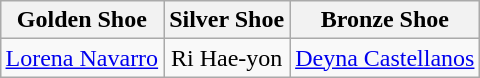<table class=wikitable style="text-align:center; margin:auto">
<tr>
<th>Golden Shoe</th>
<th>Silver Shoe</th>
<th>Bronze Shoe</th>
</tr>
<tr>
<td> <a href='#'>Lorena Navarro</a></td>
<td> Ri Hae-yon</td>
<td> <a href='#'>Deyna Castellanos</a></td>
</tr>
</table>
